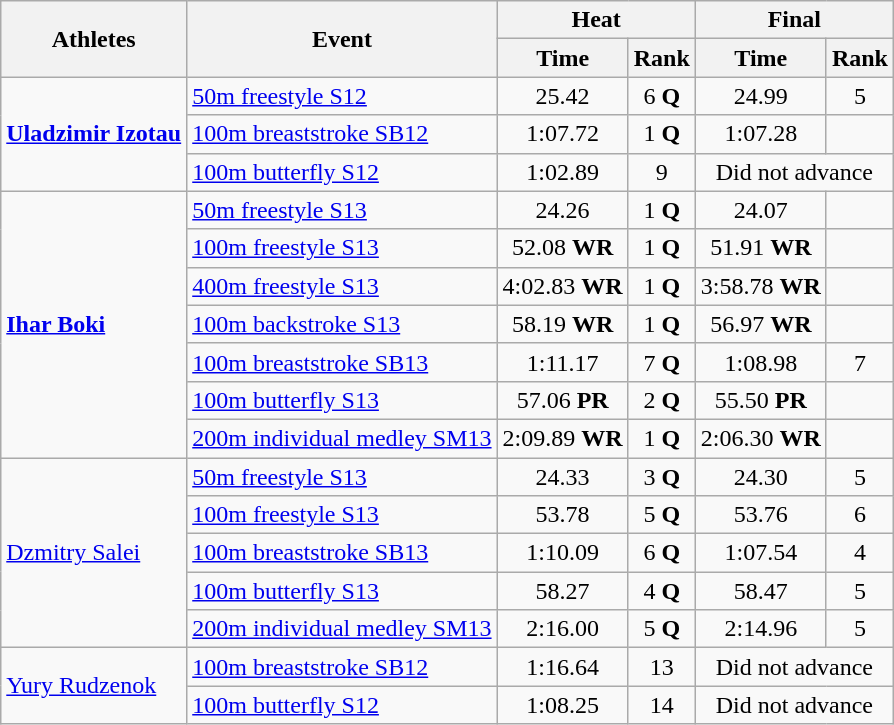<table class=wikitable>
<tr>
<th rowspan="2">Athletes</th>
<th rowspan="2">Event</th>
<th colspan="2">Heat</th>
<th colspan="2">Final</th>
</tr>
<tr>
<th>Time</th>
<th>Rank</th>
<th>Time</th>
<th>Rank</th>
</tr>
<tr align=center>
<td align=left rowspan=3><strong><a href='#'>Uladzimir Izotau</a></strong></td>
<td align=left><a href='#'>50m freestyle S12</a></td>
<td>25.42</td>
<td>6 <strong>Q</strong></td>
<td>24.99</td>
<td>5</td>
</tr>
<tr align=center>
<td align=left><a href='#'>100m breaststroke SB12</a></td>
<td>1:07.72</td>
<td>1 <strong>Q</strong></td>
<td>1:07.28</td>
<td></td>
</tr>
<tr align=center>
<td align=left><a href='#'>100m butterfly S12</a></td>
<td>1:02.89</td>
<td>9</td>
<td colspan=2>Did not advance</td>
</tr>
<tr align=center>
<td align=left rowspan=7><strong><a href='#'>Ihar Boki</a></strong></td>
<td align=left><a href='#'>50m freestyle S13</a></td>
<td>24.26</td>
<td>1 <strong>Q</strong></td>
<td>24.07</td>
<td></td>
</tr>
<tr align=center>
<td align=left><a href='#'>100m freestyle S13</a></td>
<td>52.08 <strong>WR</strong></td>
<td>1 <strong>Q</strong></td>
<td>51.91 <strong>WR</strong></td>
<td></td>
</tr>
<tr align=center>
<td align=left><a href='#'>400m freestyle S13</a></td>
<td>4:02.83 <strong>WR</strong></td>
<td>1 <strong>Q</strong></td>
<td>3:58.78 <strong>WR</strong></td>
<td></td>
</tr>
<tr align=center>
<td align=left><a href='#'>100m backstroke S13</a></td>
<td>58.19 <strong>WR</strong></td>
<td>1 <strong>Q</strong></td>
<td>56.97 <strong>WR</strong></td>
<td></td>
</tr>
<tr align=center>
<td align=left><a href='#'>100m breaststroke SB13</a></td>
<td>1:11.17</td>
<td>7 <strong>Q</strong></td>
<td>1:08.98</td>
<td>7</td>
</tr>
<tr align=center>
<td align=left><a href='#'>100m butterfly S13</a></td>
<td>57.06 <strong>PR</strong></td>
<td>2 <strong>Q</strong></td>
<td>55.50 <strong>PR</strong></td>
<td></td>
</tr>
<tr align=center>
<td align=left><a href='#'>200m individual medley SM13</a></td>
<td>2:09.89 <strong>WR</strong></td>
<td>1 <strong>Q</strong></td>
<td>2:06.30 <strong>WR</strong></td>
<td></td>
</tr>
<tr align=center>
<td align=left rowspan=5><a href='#'>Dzmitry Salei</a></td>
<td align=left><a href='#'>50m freestyle S13</a></td>
<td>24.33</td>
<td>3 <strong>Q</strong></td>
<td>24.30</td>
<td>5</td>
</tr>
<tr align=center>
<td align=left><a href='#'>100m freestyle S13</a></td>
<td>53.78</td>
<td>5 <strong>Q</strong></td>
<td>53.76</td>
<td>6</td>
</tr>
<tr align=center>
<td align=left><a href='#'>100m breaststroke SB13</a></td>
<td>1:10.09</td>
<td>6 <strong>Q</strong></td>
<td>1:07.54</td>
<td>4</td>
</tr>
<tr align=center>
<td align=left><a href='#'>100m butterfly S13</a></td>
<td>58.27</td>
<td>4 <strong>Q</strong></td>
<td>58.47</td>
<td>5</td>
</tr>
<tr align=center>
<td align=left><a href='#'>200m individual medley SM13</a></td>
<td>2:16.00</td>
<td>5 <strong>Q</strong></td>
<td>2:14.96</td>
<td>5</td>
</tr>
<tr align=center>
<td align=left rowspan=2><a href='#'>Yury Rudzenok</a></td>
<td align=left><a href='#'>100m breaststroke SB12</a></td>
<td>1:16.64</td>
<td>13</td>
<td colspan=2>Did not advance</td>
</tr>
<tr align=center>
<td align=left><a href='#'>100m butterfly S12</a></td>
<td>1:08.25</td>
<td>14</td>
<td colspan=2>Did not advance</td>
</tr>
</table>
